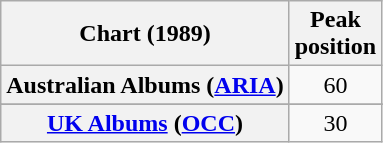<table class="wikitable sortable plainrowheaders" style="text-align:center">
<tr>
<th>Chart (1989)</th>
<th>Peak<br>position</th>
</tr>
<tr>
<th scope="row">Australian Albums (<a href='#'>ARIA</a>)</th>
<td>60</td>
</tr>
<tr>
</tr>
<tr>
</tr>
<tr>
</tr>
<tr>
</tr>
<tr>
<th scope="row"><a href='#'>UK Albums</a> (<a href='#'>OCC</a>)</th>
<td>30</td>
</tr>
</table>
